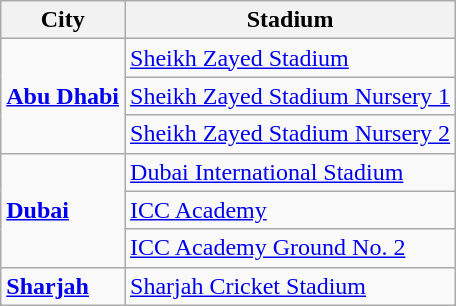<table class="wikitable" style="align:left">
<tr>
<th>City</th>
<th>Stadium</th>
</tr>
<tr>
<td rowspan=3><strong><a href='#'>Abu Dhabi</a></strong></td>
<td><a href='#'>Sheikh Zayed Stadium</a></td>
</tr>
<tr>
<td><a href='#'>Sheikh Zayed Stadium Nursery 1</a></td>
</tr>
<tr>
<td><a href='#'>Sheikh Zayed Stadium Nursery 2</a></td>
</tr>
<tr>
<td rowspan=3><strong><a href='#'>Dubai</a></strong></td>
<td><a href='#'>Dubai International Stadium</a></td>
</tr>
<tr>
<td><a href='#'>ICC Academy</a></td>
</tr>
<tr>
<td><a href='#'>ICC Academy Ground No. 2</a></td>
</tr>
<tr>
<td><strong><a href='#'>Sharjah</a></strong></td>
<td><a href='#'>Sharjah Cricket Stadium</a></td>
</tr>
</table>
